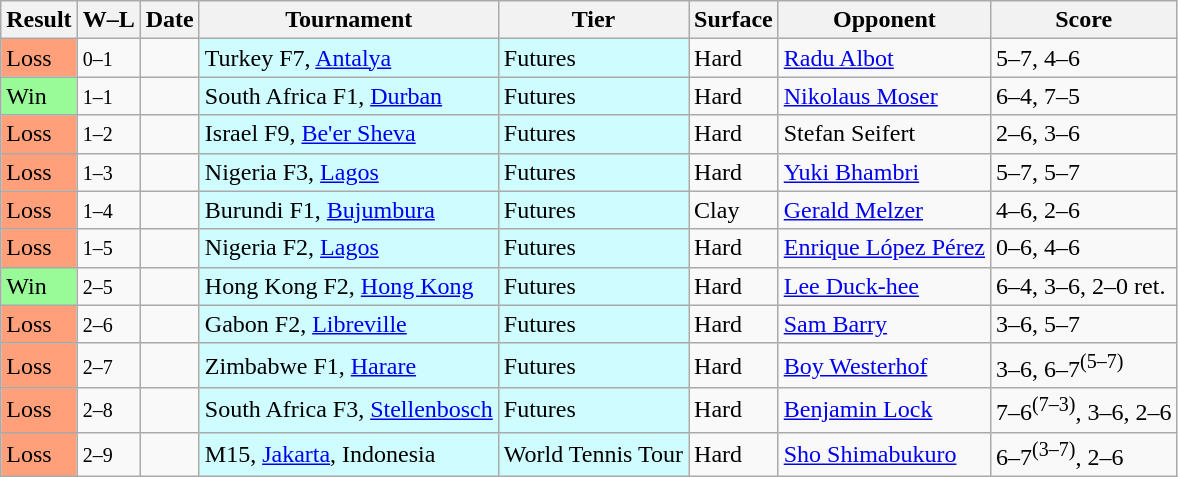<table class="sortable wikitable">
<tr>
<th>Result</th>
<th class="unsortable">W–L</th>
<th>Date</th>
<th>Tournament</th>
<th>Tier</th>
<th>Surface</th>
<th>Opponent</th>
<th class="unsortable">Score</th>
</tr>
<tr>
<td bgcolor=FFA07A>Loss</td>
<td><small>0–1</small></td>
<td></td>
<td style="background:#cffcff;">Turkey F7, <a href='#'>Antalya</a></td>
<td style="background:#cffcff;">Futures</td>
<td>Hard</td>
<td> <a href='#'>Radu Albot</a></td>
<td>5–7, 4–6</td>
</tr>
<tr>
<td bgcolor=98fb98>Win</td>
<td><small>1–1</small></td>
<td></td>
<td style="background:#cffcff;">South Africa F1, <a href='#'>Durban</a></td>
<td style="background:#cffcff;">Futures</td>
<td>Hard</td>
<td> <a href='#'>Nikolaus Moser</a></td>
<td>6–4, 7–5</td>
</tr>
<tr>
<td bgcolor=FFA07A>Loss</td>
<td><small>1–2</small></td>
<td></td>
<td style="background:#cffcff;">Israel F9, <a href='#'>Be'er Sheva</a></td>
<td style="background:#cffcff;">Futures</td>
<td>Hard</td>
<td> Stefan Seifert</td>
<td>2–6, 3–6</td>
</tr>
<tr>
<td bgcolor=FFA07A>Loss</td>
<td><small>1–3</small></td>
<td></td>
<td style="background:#cffcff;">Nigeria F3, <a href='#'>Lagos</a></td>
<td style="background:#cffcff;">Futures</td>
<td>Hard</td>
<td> <a href='#'>Yuki Bhambri</a></td>
<td>5–7, 5–7</td>
</tr>
<tr>
<td bgcolor=FFA07A>Loss</td>
<td><small>1–4</small></td>
<td></td>
<td style="background:#cffcff;">Burundi F1, <a href='#'>Bujumbura</a></td>
<td style="background:#cffcff;">Futures</td>
<td>Clay</td>
<td> <a href='#'>Gerald Melzer</a></td>
<td>4–6, 2–6</td>
</tr>
<tr>
<td bgcolor=FFA07A>Loss</td>
<td><small>1–5</small></td>
<td></td>
<td style="background:#cffcff;">Nigeria F2, <a href='#'>Lagos</a></td>
<td style="background:#cffcff;">Futures</td>
<td>Hard</td>
<td> <a href='#'>Enrique López Pérez</a></td>
<td>0–6, 4–6</td>
</tr>
<tr>
<td bgcolor=98fb98>Win</td>
<td><small>2–5</small></td>
<td></td>
<td style="background:#cffcff;">Hong Kong F2, <a href='#'>Hong Kong</a></td>
<td style="background:#cffcff;">Futures</td>
<td>Hard</td>
<td> <a href='#'>Lee Duck-hee</a></td>
<td>6–4, 3–6, 2–0 ret.</td>
</tr>
<tr>
<td bgcolor=FFA07A>Loss</td>
<td><small>2–6</small></td>
<td></td>
<td style="background:#cffcff;">Gabon F2, <a href='#'>Libreville</a></td>
<td style="background:#cffcff;">Futures</td>
<td>Hard</td>
<td> <a href='#'>Sam Barry</a></td>
<td>3–6, 5–7</td>
</tr>
<tr>
<td bgcolor=FFA07A>Loss</td>
<td><small>2–7</small></td>
<td></td>
<td style="background:#cffcff;">Zimbabwe F1, <a href='#'>Harare</a></td>
<td style="background:#cffcff;">Futures</td>
<td>Hard</td>
<td> <a href='#'>Boy Westerhof</a></td>
<td>3–6, 6–7<sup>(5–7)</sup></td>
</tr>
<tr>
<td bgcolor=FFA07A>Loss</td>
<td><small>2–8</small></td>
<td></td>
<td style="background:#cffcff;">South Africa F3, <a href='#'>Stellenbosch</a></td>
<td style="background:#cffcff;">Futures</td>
<td>Hard</td>
<td> <a href='#'>Benjamin Lock</a></td>
<td>7–6<sup>(7–3)</sup>, 3–6, 2–6</td>
</tr>
<tr>
<td bgcolor=FFA07A>Loss</td>
<td><small>2–9</small></td>
<td></td>
<td style="background:#cffcff;">M15, <a href='#'>Jakarta</a>, Indonesia</td>
<td style="background:#cffcff;">World Tennis Tour</td>
<td>Hard</td>
<td> <a href='#'>Sho Shimabukuro</a></td>
<td>6–7<sup>(3–7)</sup>, 2–6</td>
</tr>
</table>
